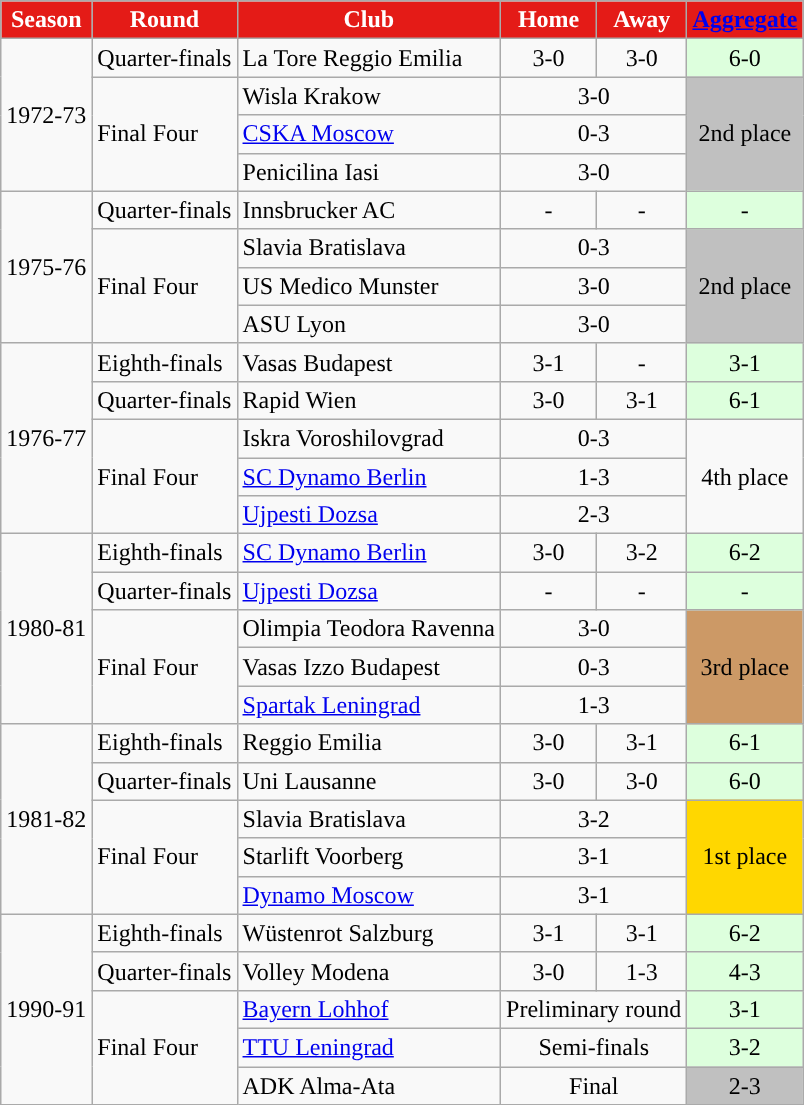<table class="wikitable">
<tr>
<th style="color:white; background:#E41B17;">Season</th>
<th style="color:white; background:#E41B17;">Round</th>
<th style="color:white; background:#E41B17;">Club</th>
<th style="color:white; background:#E41B17;">Home</th>
<th style="color:white; background:#E41B17;">Away</th>
<th style="color:white; background:#E41B17;"><a href='#'>Aggregate</a></th>
</tr>
<tr>
<td rowspan="4">1972-73</td>
<td>Quarter-finals</td>
<td>La Tore Reggio Emilia</td>
<td style="text-align:center">3-0</td>
<td style="text-align:center">3-0</td>
<td style="text-align:center; background:#dfd;">6-0</td>
</tr>
<tr>
<td rowspan="3">Final Four</td>
<td>Wisla Krakow</td>
<td colspan="2" style="text-align:center">3-0</td>
<td rowspan="3" style="text-align:center; background:silver">2nd place </td>
</tr>
<tr>
<td><a href='#'>CSKA Moscow</a></td>
<td colspan="2" style="text-align:center">0-3</td>
</tr>
<tr>
<td>Penicilina Iasi</td>
<td colspan="2" style="text-align:center">3-0</td>
</tr>
<tr>
<td rowspan="4">1975-76</td>
<td>Quarter-finals</td>
<td>Innsbrucker AC</td>
<td style="text-align:center">-</td>
<td style="text-align:center">-</td>
<td style="text-align:center; background:#dfd;">-</td>
</tr>
<tr>
<td rowspan="3">Final Four</td>
<td>Slavia Bratislava</td>
<td colspan="2" style="text-align:center">0-3</td>
<td rowspan="3" style="text-align:center; background:silver">2nd place </td>
</tr>
<tr>
<td>US Medico Munster</td>
<td colspan="2" style="text-align:center">3-0</td>
</tr>
<tr>
<td>ASU Lyon</td>
<td colspan="2" style="text-align:center">3-0</td>
</tr>
<tr>
<td rowspan="5">1976-77</td>
<td>Eighth-finals</td>
<td>Vasas Budapest</td>
<td style="text-align:center">3-1</td>
<td style="text-align:center">-</td>
<td style="text-align:center; background:#dfd;">3-1</td>
</tr>
<tr>
<td>Quarter-finals</td>
<td>Rapid Wien</td>
<td style="text-align:center">3-0</td>
<td style="text-align:center">3-1</td>
<td style="text-align:center; background:#dfd;">6-1</td>
</tr>
<tr>
<td rowspan="3">Final Four</td>
<td>Iskra Voroshilovgrad</td>
<td colspan="2" style="text-align:center">0-3</td>
<td rowspan="3" style="text-align:center">4th place</td>
</tr>
<tr>
<td><a href='#'>SC Dynamo Berlin</a></td>
<td colspan="2" style="text-align:center">1-3</td>
</tr>
<tr>
<td><a href='#'>Ujpesti Dozsa</a></td>
<td colspan="2" style="text-align:center">2-3</td>
</tr>
<tr>
<td rowspan="5">1980-81</td>
<td>Eighth-finals</td>
<td><a href='#'>SC Dynamo Berlin</a></td>
<td style="text-align:center">3-0</td>
<td style="text-align:center">3-2</td>
<td style="text-align:center; background:#dfd;">6-2</td>
</tr>
<tr>
<td>Quarter-finals</td>
<td><a href='#'>Ujpesti Dozsa</a></td>
<td style="text-align:center">-</td>
<td style="text-align:center">-</td>
<td style="text-align:center; background:#dfd;">-</td>
</tr>
<tr>
<td rowspan="3">Final Four</td>
<td>Olimpia Teodora Ravenna</td>
<td colspan="2" style="text-align:center">3-0</td>
<td rowspan="3" style="text-align:center;background:#c96">3rd place </td>
</tr>
<tr>
<td>Vasas Izzo Budapest</td>
<td colspan="2" style="text-align:center">0-3</td>
</tr>
<tr>
<td><a href='#'>Spartak Leningrad</a></td>
<td colspan="2" style="text-align:center">1-3</td>
</tr>
<tr>
<td rowspan="5">1981-82</td>
<td>Eighth-finals</td>
<td>Reggio Emilia</td>
<td style="text-align:center">3-0</td>
<td style="text-align:center">3-1</td>
<td style="text-align:center; background:#dfd;">6-1</td>
</tr>
<tr>
<td>Quarter-finals</td>
<td>Uni Lausanne</td>
<td style="text-align:center">3-0</td>
<td style="text-align:center">3-0</td>
<td style="text-align:center; background:#dfd;">6-0</td>
</tr>
<tr>
<td rowspan="3">Final Four</td>
<td>Slavia Bratislava</td>
<td colspan="2" style="text-align:center">3-2</td>
<td rowspan="3" style="text-align:center; background:gold">1st place </td>
</tr>
<tr>
<td>Starlift Voorberg</td>
<td colspan="2" style="text-align:center">3-1</td>
</tr>
<tr>
<td><a href='#'>Dynamo Moscow</a></td>
<td colspan="2" style="text-align:center">3-1</td>
</tr>
<tr>
<td rowspan="5">1990-91</td>
<td>Eighth-finals</td>
<td>Wüstenrot Salzburg</td>
<td style="text-align:center">3-1</td>
<td style="text-align:center">3-1</td>
<td style="text-align:center; background:#dfd;">6-2</td>
</tr>
<tr>
<td>Quarter-finals</td>
<td>Volley Modena</td>
<td style="text-align:center">3-0</td>
<td style="text-align:center">1-3</td>
<td style="text-align:center; background:#dfd;">4-3</td>
</tr>
<tr>
<td rowspan="3">Final Four</td>
<td><a href='#'>Bayern Lohhof</a></td>
<td colspan="2" style="text-align:center">Preliminary round</td>
<td style="text-align:center; background:#dfd;">3-1</td>
</tr>
<tr>
<td><a href='#'>TTU Leningrad</a></td>
<td colspan="2" style="text-align:center">Semi-finals</td>
<td style="text-align:center; background:#dfd;">3-2</td>
</tr>
<tr>
<td>ADK Alma-Ata</td>
<td colspan="2" style="text-align:center">Final</td>
<td style="text-align:center; background:silver">2-3 </td>
</tr>
</table>
